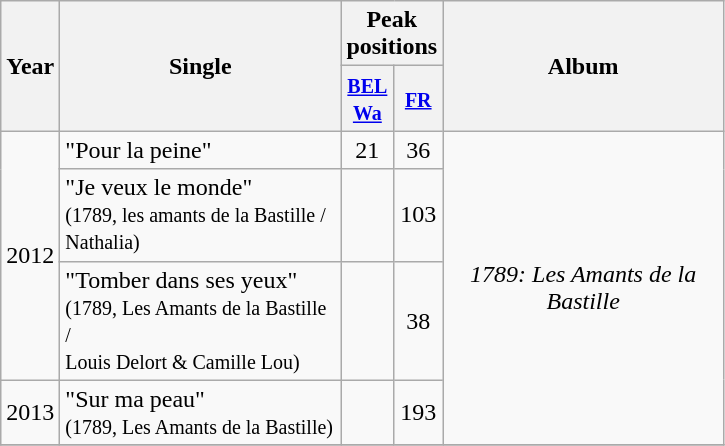<table class="wikitable">
<tr>
<th align="center" rowspan="2" width="10">Year</th>
<th align="center" rowspan="2" width="180">Single</th>
<th align="center" colspan="2">Peak positions</th>
<th align="center" rowspan="2" width="180">Album</th>
</tr>
<tr>
<th width="20"><small><a href='#'>BEL <br>Wa</a></small><br></th>
<th width="20"><small><a href='#'>FR</a></small><br></th>
</tr>
<tr>
<td align="center" rowspan="3">2012</td>
<td>"Pour la peine"</td>
<td align="center">21</td>
<td align="center">36</td>
<td align="center" rowspan=4><em>1789: Les Amants de la Bastille</em></td>
</tr>
<tr>
<td>"Je veux le monde"<br><small>(1789, les amants de la Bastille / Nathalia)</small></td>
<td align="center"></td>
<td align="center">103</td>
</tr>
<tr>
<td>"Tomber dans ses yeux"<br><small>(1789, Les Amants de la Bastille / <br>Louis Delort & Camille Lou)</small></td>
<td align="center"></td>
<td align="center">38</td>
</tr>
<tr>
<td align="center" rowspan="1">2013</td>
<td>"Sur ma peau"<br><small>(1789, Les Amants de la Bastille)</small></td>
<td align="center"></td>
<td align="center">193</td>
</tr>
<tr>
</tr>
</table>
